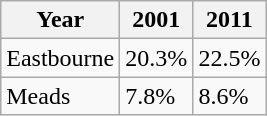<table class="wikitable" border="1">
<tr>
<th>Year</th>
<th>2001</th>
<th>2011</th>
</tr>
<tr>
<td>Eastbourne</td>
<td>20.3%</td>
<td>22.5%</td>
</tr>
<tr>
<td>Meads</td>
<td>7.8%</td>
<td>8.6%</td>
</tr>
</table>
